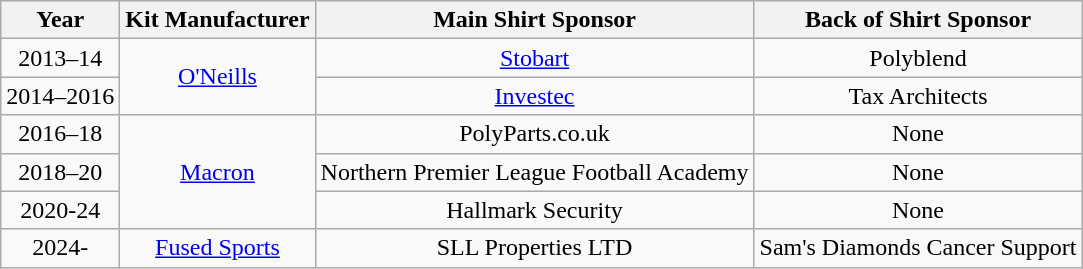<table class="wikitable" style="text-align: center">
<tr>
<th>Year</th>
<th>Kit Manufacturer</th>
<th>Main Shirt Sponsor</th>
<th>Back of Shirt Sponsor</th>
</tr>
<tr>
<td>2013–14</td>
<td rowspan=2><a href='#'>O'Neills</a></td>
<td><a href='#'>Stobart</a></td>
<td>Polyblend</td>
</tr>
<tr>
<td>2014–2016</td>
<td><a href='#'>Investec</a></td>
<td>Tax Architects</td>
</tr>
<tr>
<td>2016–18</td>
<td rowspan=3><a href='#'>Macron</a></td>
<td>PolyParts.co.uk</td>
<td>None</td>
</tr>
<tr>
<td>2018–20</td>
<td>Northern Premier League Football Academy</td>
<td>None</td>
</tr>
<tr>
<td>2020-24</td>
<td>Hallmark Security</td>
<td>None</td>
</tr>
<tr>
<td>2024-</td>
<td rowspan=4><a href='#'>Fused Sports</a></td>
<td>SLL Properties LTD</td>
<td>Sam's Diamonds Cancer Support</td>
</tr>
</table>
